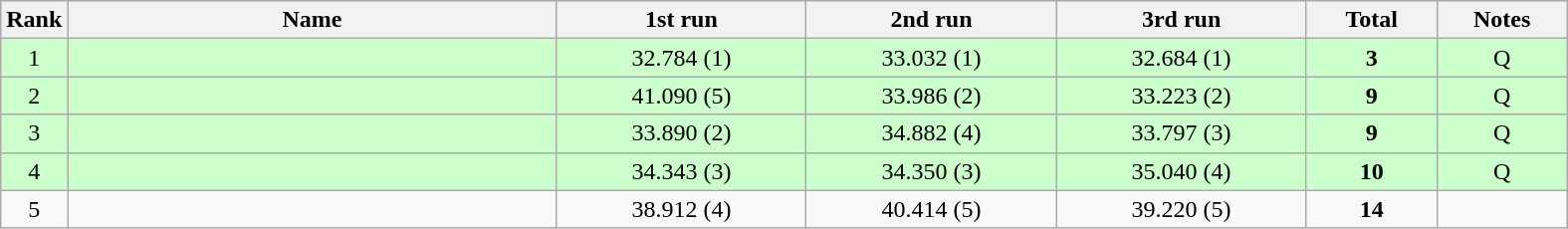<table class="sortable wikitable" style="text-align:center;">
<tr>
<th>Rank</th>
<th style="width:20em">Name</th>
<th style="width:10em">1st run</th>
<th style="width:10em">2nd run</th>
<th style="width:10em">3rd run</th>
<th style="width:5em">Total</th>
<th style="width:5em">Notes</th>
</tr>
<tr bgcolor=ccffcc>
<td>1</td>
<td align=left></td>
<td>32.784 (1)</td>
<td>33.032 (1)</td>
<td>32.684 (1)</td>
<td><strong>3</strong></td>
<td>Q</td>
</tr>
<tr bgcolor=ccffcc>
<td>2</td>
<td align=left></td>
<td>41.090 (5)</td>
<td>33.986 (2)</td>
<td>33.223 (2)</td>
<td><strong>9</strong></td>
<td>Q</td>
</tr>
<tr bgcolor=ccffcc>
<td>3</td>
<td align=left></td>
<td>33.890 (2)</td>
<td>34.882 (4)</td>
<td>33.797 (3)</td>
<td><strong>9</strong></td>
<td>Q</td>
</tr>
<tr bgcolor=ccffcc>
<td>4</td>
<td align=left></td>
<td>34.343 (3)</td>
<td>34.350 (3)</td>
<td>35.040 (4)</td>
<td><strong>10</strong></td>
<td>Q</td>
</tr>
<tr>
<td>5</td>
<td align=left></td>
<td>38.912 (4)</td>
<td>40.414 (5)</td>
<td>39.220 (5)</td>
<td><strong>14</strong></td>
<td></td>
</tr>
</table>
